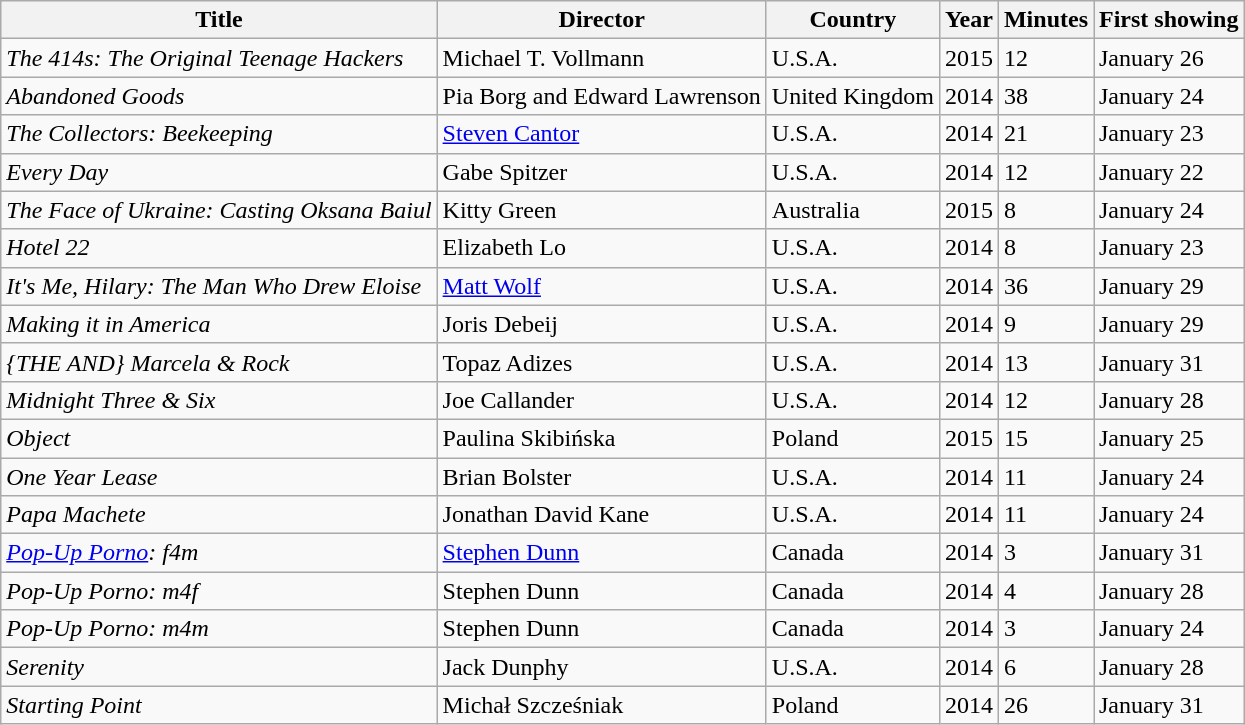<table class="wikitable sortable">
<tr>
<th>Title</th>
<th>Director</th>
<th>Country</th>
<th>Year</th>
<th>Minutes</th>
<th>First showing</th>
</tr>
<tr>
<td><em>The 414s: The Original Teenage Hackers</em></td>
<td>Michael T. Vollmann</td>
<td>U.S.A.</td>
<td>2015</td>
<td>12</td>
<td>January 26</td>
</tr>
<tr>
<td><em>Abandoned Goods</em></td>
<td>Pia Borg and Edward Lawrenson</td>
<td>United Kingdom</td>
<td>2014</td>
<td>38</td>
<td>January 24</td>
</tr>
<tr>
<td><em>The Collectors: Beekeeping</em></td>
<td><a href='#'>Steven Cantor</a></td>
<td>U.S.A.</td>
<td>2014</td>
<td>21</td>
<td>January 23</td>
</tr>
<tr>
<td><em>Every Day</em></td>
<td>Gabe Spitzer</td>
<td>U.S.A.</td>
<td>2014</td>
<td>12</td>
<td>January 22</td>
</tr>
<tr>
<td><em>The Face of Ukraine: Casting Oksana Baiul</em></td>
<td>Kitty Green</td>
<td>Australia</td>
<td>2015</td>
<td>8</td>
<td>January 24</td>
</tr>
<tr>
<td><em>Hotel 22</em></td>
<td>Elizabeth Lo</td>
<td>U.S.A.</td>
<td>2014</td>
<td>8</td>
<td>January 23</td>
</tr>
<tr>
<td><em>It's Me, Hilary: The Man Who Drew Eloise</em></td>
<td><a href='#'>Matt Wolf</a></td>
<td>U.S.A.</td>
<td>2014</td>
<td>36</td>
<td>January 29</td>
</tr>
<tr>
<td><em>Making it in America</em></td>
<td>Joris Debeij</td>
<td>U.S.A.</td>
<td>2014</td>
<td>9</td>
<td>January 29</td>
</tr>
<tr>
<td><em>{THE AND} Marcela & Rock</em></td>
<td>Topaz Adizes</td>
<td>U.S.A.</td>
<td>2014</td>
<td>13</td>
<td>January 31</td>
</tr>
<tr>
<td><em>Midnight Three & Six</em></td>
<td>Joe Callander</td>
<td>U.S.A.</td>
<td>2014</td>
<td>12</td>
<td>January 28</td>
</tr>
<tr>
<td><em>Object</em></td>
<td>Paulina Skibińska</td>
<td>Poland</td>
<td>2015</td>
<td>15</td>
<td>January 25</td>
</tr>
<tr>
<td><em>One Year Lease</em></td>
<td>Brian Bolster</td>
<td>U.S.A.</td>
<td>2014</td>
<td>11</td>
<td>January 24</td>
</tr>
<tr>
<td><em>Papa Machete</em></td>
<td>Jonathan David Kane</td>
<td>U.S.A.</td>
<td>2014</td>
<td>11</td>
<td>January 24</td>
</tr>
<tr>
<td><em><a href='#'>Pop-Up Porno</a>: f4m</em></td>
<td><a href='#'>Stephen Dunn</a></td>
<td>Canada</td>
<td>2014</td>
<td>3</td>
<td>January 31</td>
</tr>
<tr>
<td><em>Pop-Up Porno: m4f</em></td>
<td>Stephen Dunn</td>
<td>Canada</td>
<td>2014</td>
<td>4</td>
<td>January 28</td>
</tr>
<tr>
<td><em>Pop-Up Porno: m4m</em></td>
<td>Stephen Dunn</td>
<td>Canada</td>
<td>2014</td>
<td>3</td>
<td>January 24</td>
</tr>
<tr>
<td><em>Serenity</em></td>
<td>Jack Dunphy</td>
<td>U.S.A.</td>
<td>2014</td>
<td>6</td>
<td>January 28</td>
</tr>
<tr>
<td><em>Starting Point</em></td>
<td>Michał Szcześniak</td>
<td>Poland</td>
<td>2014</td>
<td>26</td>
<td>January 31</td>
</tr>
</table>
